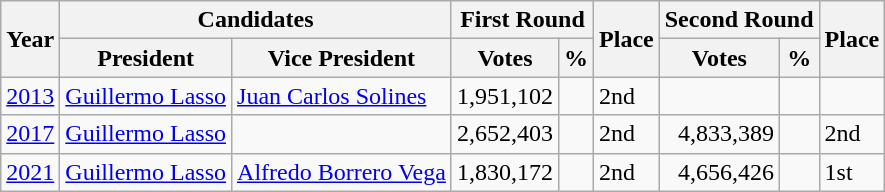<table class="wikitable">
<tr>
<th rowspan="2">Year</th>
<th colspan="2">Candidates</th>
<th colspan="2">First Round</th>
<th rowspan="2">Place</th>
<th colspan="2">Second Round</th>
<th rowspan="2">Place</th>
</tr>
<tr>
<th>President</th>
<th>Vice President</th>
<th>Votes</th>
<th><strong>%</strong></th>
<th>Votes</th>
<th><strong>%</strong></th>
</tr>
<tr>
<td><a href='#'>2013</a></td>
<td><a href='#'>Guillermo Lasso</a></td>
<td><a href='#'>Juan Carlos Solines</a></td>
<td valign="top" align="right">1,951,102</td>
<td valign="top" align="right"></td>
<td>2nd</td>
<td></td>
<td></td>
<td></td>
</tr>
<tr>
<td><a href='#'>2017</a></td>
<td><a href='#'>Guillermo Lasso</a></td>
<td></td>
<td valign="top" align="right">2,652,403</td>
<td valign="top" align="right"></td>
<td>2nd</td>
<td valign="top" align="right">4,833,389</td>
<td valign="top" align="right"></td>
<td>2nd</td>
</tr>
<tr>
<td><a href='#'>2021</a></td>
<td><a href='#'>Guillermo Lasso</a></td>
<td><a href='#'>Alfredo Borrero Vega</a></td>
<td valign="top" align="right">1,830,172</td>
<td valign="top" align="right"></td>
<td>2nd</td>
<td valign="top" align="right">4,656,426</td>
<td valign="top" align="right"></td>
<td>1st</td>
</tr>
</table>
